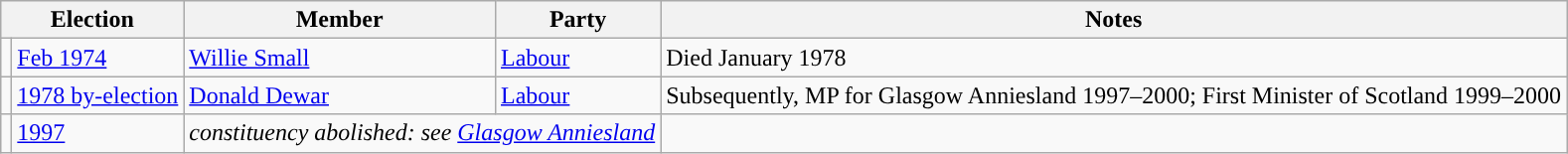<table class="wikitable">
<tr>
<th colspan="2">Election</th>
<th>Member</th>
<th>Party</th>
<th>Notes</th>
</tr>
<tr>
<td style="color:inherit;background-color: "></td>
<td><a href='#'>Feb 1974</a></td>
<td><a href='#'>Willie Small</a></td>
<td><a href='#'>Labour</a></td>
<td>Died January 1978</td>
</tr>
<tr>
<td style="color:inherit;background-color: "></td>
<td><a href='#'>1978 by-election</a></td>
<td><a href='#'>Donald Dewar</a></td>
<td><a href='#'>Labour</a></td>
<td>Subsequently, MP for Glasgow Anniesland 1997–2000; First Minister of Scotland 1999–2000</td>
</tr>
<tr>
<td></td>
<td><a href='#'>1997</a></td>
<td colspan="2"><em>constituency abolished: see <a href='#'>Glasgow Anniesland</a></em></td>
</tr>
</table>
